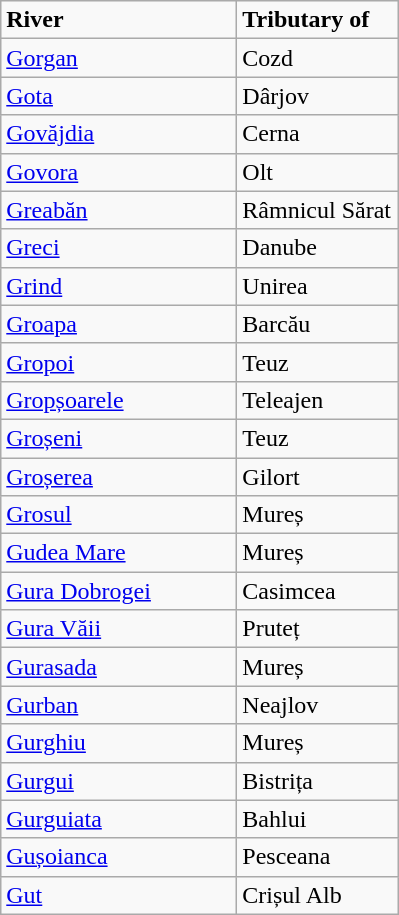<table class="wikitable">
<tr>
<td width="150pt"><strong>River</strong></td>
<td width="100pt"><strong>Tributary of</strong></td>
</tr>
<tr>
<td><a href='#'>Gorgan</a></td>
<td>Cozd</td>
</tr>
<tr>
<td><a href='#'>Gota</a></td>
<td>Dârjov</td>
</tr>
<tr>
<td><a href='#'>Govăjdia</a></td>
<td>Cerna</td>
</tr>
<tr>
<td><a href='#'>Govora</a></td>
<td>Olt</td>
</tr>
<tr>
<td><a href='#'>Greabăn</a></td>
<td>Râmnicul Sărat</td>
</tr>
<tr>
<td><a href='#'>Greci</a></td>
<td>Danube</td>
</tr>
<tr>
<td><a href='#'>Grind</a></td>
<td>Unirea</td>
</tr>
<tr>
<td><a href='#'>Groapa</a></td>
<td>Barcău</td>
</tr>
<tr>
<td><a href='#'>Gropoi</a></td>
<td>Teuz</td>
</tr>
<tr>
<td><a href='#'>Gropșoarele</a></td>
<td>Teleajen</td>
</tr>
<tr>
<td><a href='#'>Groșeni</a></td>
<td>Teuz</td>
</tr>
<tr>
<td><a href='#'>Groșerea</a></td>
<td>Gilort</td>
</tr>
<tr>
<td><a href='#'>Grosul</a></td>
<td>Mureș</td>
</tr>
<tr>
<td><a href='#'>Gudea Mare</a></td>
<td>Mureș</td>
</tr>
<tr>
<td><a href='#'>Gura Dobrogei</a></td>
<td>Casimcea</td>
</tr>
<tr>
<td><a href='#'>Gura Văii</a></td>
<td>Pruteț</td>
</tr>
<tr>
<td><a href='#'>Gurasada</a></td>
<td>Mureș</td>
</tr>
<tr>
<td><a href='#'>Gurban</a></td>
<td>Neajlov</td>
</tr>
<tr>
<td><a href='#'>Gurghiu</a></td>
<td>Mureș</td>
</tr>
<tr>
<td><a href='#'>Gurgui</a></td>
<td>Bistrița</td>
</tr>
<tr>
<td><a href='#'>Gurguiata</a></td>
<td>Bahlui</td>
</tr>
<tr>
<td><a href='#'>Gușoianca</a></td>
<td>Pesceana</td>
</tr>
<tr>
<td><a href='#'>Gut</a></td>
<td>Crișul Alb</td>
</tr>
</table>
